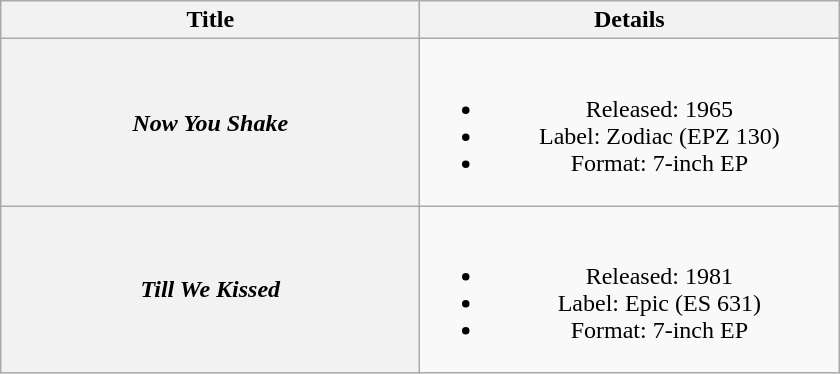<table class="wikitable plainrowheaders" style="text-align:center;" border="1">
<tr>
<th scope="col" style="width:17em;">Title</th>
<th scope="col" style="width:17em;">Details</th>
</tr>
<tr>
<th scope="row"><em>Now You Shake</em></th>
<td><br><ul><li>Released: 1965</li><li>Label: Zodiac (EPZ 130)</li><li>Format: 7-inch EP</li></ul></td>
</tr>
<tr>
<th scope="row"><em>Till We Kissed</em></th>
<td><br><ul><li>Released: 1981</li><li>Label: Epic (ES 631)</li><li>Format: 7-inch EP</li></ul></td>
</tr>
</table>
